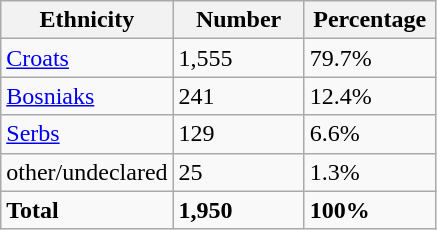<table class="wikitable">
<tr>
<th width="100px">Ethnicity</th>
<th width="80px">Number</th>
<th width="80px">Percentage</th>
</tr>
<tr>
<td><a href='#'>Croats</a></td>
<td>1,555</td>
<td>79.7%</td>
</tr>
<tr>
<td><a href='#'>Bosniaks</a></td>
<td>241</td>
<td>12.4%</td>
</tr>
<tr>
<td><a href='#'>Serbs</a></td>
<td>129</td>
<td>6.6%</td>
</tr>
<tr>
<td>other/undeclared</td>
<td>25</td>
<td>1.3%</td>
</tr>
<tr>
<td><strong>Total</strong></td>
<td><strong>1,950</strong></td>
<td><strong>100%</strong></td>
</tr>
</table>
